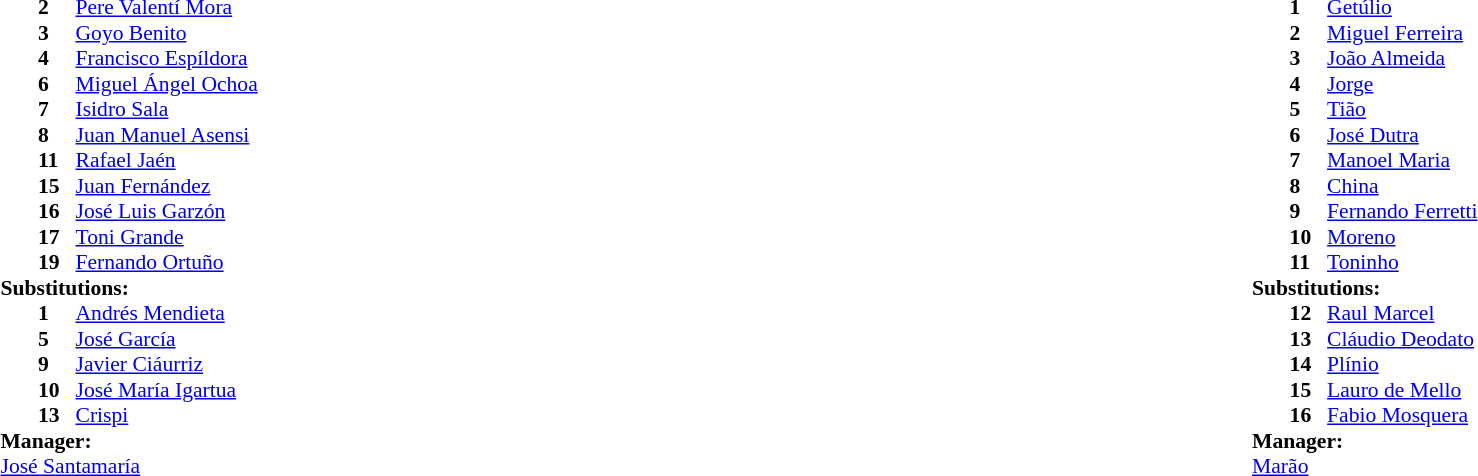<table width="100%">
<tr>
<td valign="top" width="40%"><br><table style="font-size:90%" cellspacing="0" cellpadding="0">
<tr>
<th width=25></th>
<th width=25></th>
</tr>
<tr>
<td></td>
<td><strong>2</strong></td>
<td><a href='#'>Pere Valentí Mora</a></td>
</tr>
<tr>
<td></td>
<td><strong>3</strong></td>
<td><a href='#'>Goyo Benito</a></td>
<td></td>
</tr>
<tr>
<td></td>
<td><strong>4</strong></td>
<td><a href='#'>Francisco Espíldora</a></td>
</tr>
<tr>
<td></td>
<td><strong>6</strong></td>
<td><a href='#'>Miguel Ángel Ochoa</a></td>
</tr>
<tr>
<td></td>
<td><strong>7</strong></td>
<td><a href='#'>Isidro Sala</a></td>
</tr>
<tr>
<td></td>
<td><strong>8</strong></td>
<td><a href='#'>Juan Manuel Asensi</a></td>
</tr>
<tr>
<td></td>
<td><strong>11</strong></td>
<td><a href='#'>Rafael Jaén</a></td>
</tr>
<tr>
<td></td>
<td><strong>15</strong></td>
<td><a href='#'>Juan Fernández</a></td>
</tr>
<tr>
<td></td>
<td><strong>16</strong></td>
<td><a href='#'>José Luis Garzón</a></td>
</tr>
<tr>
<td></td>
<td><strong>17</strong></td>
<td><a href='#'>Toni Grande</a></td>
<td></td>
<td></td>
</tr>
<tr>
<td></td>
<td><strong>19</strong></td>
<td><a href='#'>Fernando Ortuño</a></td>
</tr>
<tr>
<td colspan=3><strong>Substitutions:</strong></td>
</tr>
<tr>
<td></td>
<td><strong>1</strong></td>
<td><a href='#'>Andrés Mendieta</a></td>
</tr>
<tr>
<td></td>
<td><strong>5</strong></td>
<td><a href='#'>José García</a></td>
</tr>
<tr>
<td></td>
<td><strong>9</strong></td>
<td><a href='#'>Javier Ciáurriz</a></td>
</tr>
<tr>
<td></td>
<td><strong>10</strong></td>
<td><a href='#'>José María Igartua</a></td>
</tr>
<tr>
<td></td>
<td><strong>13</strong></td>
<td><a href='#'>Crispi</a></td>
<td></td>
<td></td>
</tr>
<tr>
<td colspan=3><strong>Manager:</strong></td>
</tr>
<tr>
<td colspan=3> <a href='#'>José Santamaría</a></td>
</tr>
</table>
</td>
<td valign="top" width="50%"><br><table style="font-size:90%; margin:auto" cellspacing="0" cellpadding="0">
<tr>
<th width=25></th>
<th width=25></th>
</tr>
<tr>
<td></td>
<td><strong>1</strong></td>
<td><a href='#'>Getúlio</a></td>
</tr>
<tr>
<td></td>
<td><strong>2</strong></td>
<td><a href='#'>Miguel Ferreira</a></td>
</tr>
<tr>
<td></td>
<td><strong>3</strong></td>
<td><a href='#'>João Almeida</a></td>
</tr>
<tr>
<td></td>
<td><strong>4</strong></td>
<td><a href='#'>Jorge</a></td>
</tr>
<tr>
<td></td>
<td><strong>5</strong></td>
<td><a href='#'>Tião</a></td>
</tr>
<tr>
<td></td>
<td><strong>6</strong></td>
<td><a href='#'>José Dutra</a></td>
</tr>
<tr>
<td></td>
<td><strong>7</strong></td>
<td><a href='#'>Manoel Maria</a></td>
<td></td>
</tr>
<tr>
<td></td>
<td><strong>8</strong></td>
<td><a href='#'>China</a></td>
<td></td>
<td></td>
</tr>
<tr>
<td></td>
<td><strong>9</strong></td>
<td><a href='#'>Fernando Ferretti</a></td>
</tr>
<tr>
<td></td>
<td><strong>10</strong></td>
<td><a href='#'>Moreno</a></td>
</tr>
<tr>
<td></td>
<td><strong>11</strong></td>
<td><a href='#'>Toninho</a></td>
</tr>
<tr>
<td colspan=3><strong>Substitutions:</strong></td>
</tr>
<tr>
<td></td>
<td><strong>12</strong></td>
<td><a href='#'>Raul Marcel</a></td>
</tr>
<tr>
<td></td>
<td><strong>13</strong></td>
<td><a href='#'>Cláudio Deodato</a></td>
</tr>
<tr>
<td></td>
<td><strong>14</strong></td>
<td><a href='#'>Plínio</a></td>
<td></td>
<td></td>
</tr>
<tr>
<td></td>
<td><strong>15</strong></td>
<td><a href='#'>Lauro de Mello</a></td>
</tr>
<tr>
<td></td>
<td><strong>16</strong></td>
<td><a href='#'>Fabio Mosquera</a></td>
</tr>
<tr>
<td colspan=3><strong>Manager:</strong></td>
</tr>
<tr>
<td colspan=3> <a href='#'>Marão</a></td>
</tr>
</table>
</td>
</tr>
</table>
